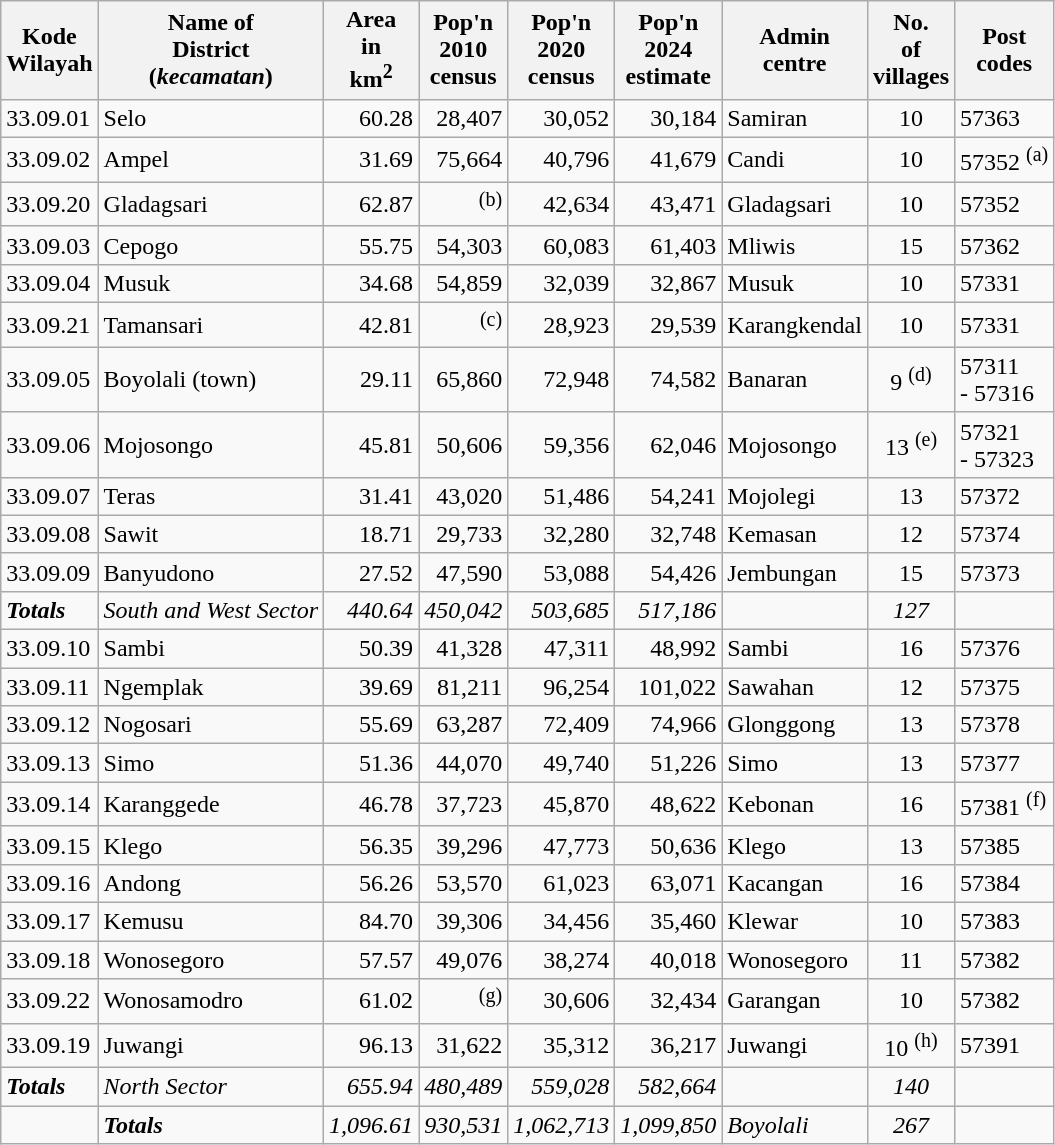<table class="wikitable">
<tr>
<th>Kode <br>Wilayah</th>
<th>Name of<br>District<br>(<em>kecamatan</em>)</th>
<th>Area <br>in<br> km<sup>2</sup></th>
<th>Pop'n <br>2010<br>census</th>
<th>Pop'n <br>2020<br>census</th>
<th>Pop'n <br>2024<br>estimate</th>
<th>Admin<br>centre</th>
<th>No.<br>of<br>villages</th>
<th>Post<br>codes</th>
</tr>
<tr>
<td>33.09.01</td>
<td>Selo </td>
<td align="right">60.28</td>
<td align="right">28,407</td>
<td align="right">30,052</td>
<td align="right">30,184</td>
<td>Samiran</td>
<td align="center">10</td>
<td>57363</td>
</tr>
<tr>
<td>33.09.02</td>
<td>Ampel </td>
<td align="right">31.69</td>
<td align="right">75,664</td>
<td align="right">40,796</td>
<td align="right">41,679</td>
<td>Candi</td>
<td align="center">10</td>
<td>57352 <sup>(a)</sup></td>
</tr>
<tr>
<td>33.09.20</td>
<td>Gladagsari </td>
<td align="right">62.87</td>
<td align="right"><sup>(b)</sup></td>
<td align="right">42,634</td>
<td align="right">43,471</td>
<td>Gladagsari</td>
<td align="center">10</td>
<td>57352</td>
</tr>
<tr>
<td>33.09.03</td>
<td>Cepogo </td>
<td align="right">55.75</td>
<td align="right">54,303</td>
<td align="right">60,083</td>
<td align="right">61,403</td>
<td>Mliwis</td>
<td align="center">15</td>
<td>57362</td>
</tr>
<tr>
<td>33.09.04</td>
<td>Musuk </td>
<td align="right">34.68</td>
<td align="right">54,859</td>
<td align="right">32,039</td>
<td align="right">32,867</td>
<td>Musuk</td>
<td align="center">10</td>
<td>57331</td>
</tr>
<tr>
<td>33.09.21</td>
<td>Tamansari </td>
<td align="right">42.81</td>
<td align="right"><sup>(c)</sup></td>
<td align="right">28,923</td>
<td align="right">29,539</td>
<td>Karangkendal</td>
<td align="center">10</td>
<td>57331</td>
</tr>
<tr>
<td>33.09.05</td>
<td>Boyolali  (town)</td>
<td align="right">29.11</td>
<td align="right">65,860</td>
<td align="right">72,948</td>
<td align="right">74,582</td>
<td>Banaran</td>
<td align="center">9  <sup>(d)</sup></td>
<td>57311<br>- 57316</td>
</tr>
<tr>
<td>33.09.06</td>
<td>Mojosongo </td>
<td align="right">45.81</td>
<td align="right">50,606</td>
<td align="right">59,356</td>
<td align="right">62,046</td>
<td>Mojosongo</td>
<td align="center">13  <sup>(e)</sup></td>
<td>57321<br>- 57323</td>
</tr>
<tr>
<td>33.09.07</td>
<td>Teras </td>
<td align="right">31.41</td>
<td align="right">43,020</td>
<td align="right">51,486</td>
<td align="right">54,241</td>
<td>Mojolegi</td>
<td align="center">13</td>
<td>57372</td>
</tr>
<tr>
<td>33.09.08</td>
<td>Sawit </td>
<td align="right">18.71</td>
<td align="right">29,733</td>
<td align="right">32,280</td>
<td align="right">32,748</td>
<td>Kemasan</td>
<td align="center">12</td>
<td>57374</td>
</tr>
<tr>
<td>33.09.09</td>
<td>Banyudono </td>
<td align="right">27.52</td>
<td align="right">47,590</td>
<td align="right">53,088</td>
<td align="right">54,426</td>
<td>Jembungan</td>
<td align="center">15</td>
<td>57373</td>
</tr>
<tr>
<td><strong><em>Totals</em></strong></td>
<td><em>South and West Sector</em></td>
<td align="right"><em>440.64</em></td>
<td align="right"><em>450,042</em></td>
<td align="right"><em>503,685</em></td>
<td align="right"><em>517,186</em></td>
<td></td>
<td align="center"><em>127</em></td>
<td></td>
</tr>
<tr>
<td>33.09.10</td>
<td>Sambi </td>
<td align="right">50.39</td>
<td align="right">41,328</td>
<td align="right">47,311</td>
<td align="right">48,992</td>
<td>Sambi</td>
<td align="center">16</td>
<td>57376</td>
</tr>
<tr>
<td>33.09.11</td>
<td>Ngemplak </td>
<td align="right">39.69</td>
<td align="right">81,211</td>
<td align="right">96,254</td>
<td align="right">101,022</td>
<td>Sawahan</td>
<td align="center">12</td>
<td>57375</td>
</tr>
<tr>
<td>33.09.12</td>
<td>Nogosari </td>
<td align="right">55.69</td>
<td align="right">63,287</td>
<td align="right">72,409</td>
<td align="right">74,966</td>
<td>Glonggong</td>
<td align="center">13</td>
<td>57378</td>
</tr>
<tr>
<td>33.09.13</td>
<td>Simo </td>
<td align="right">51.36</td>
<td align="right">44,070</td>
<td align="right">49,740</td>
<td align="right">51,226</td>
<td>Simo</td>
<td align="center">13</td>
<td>57377</td>
</tr>
<tr>
<td>33.09.14</td>
<td>Karanggede </td>
<td align="right">46.78</td>
<td align="right">37,723</td>
<td align="right">45,870</td>
<td align="right">48,622</td>
<td>Kebonan</td>
<td align="center">16</td>
<td>57381 <sup>(f)</sup></td>
</tr>
<tr>
<td>33.09.15</td>
<td>Klego </td>
<td align="right">56.35</td>
<td align="right">39,296</td>
<td align="right">47,773</td>
<td align="right">50,636</td>
<td>Klego</td>
<td align="center">13</td>
<td>57385</td>
</tr>
<tr>
<td>33.09.16</td>
<td>Andong </td>
<td align="right">56.26</td>
<td align="right">53,570</td>
<td align="right">61,023</td>
<td align="right">63,071</td>
<td>Kacangan</td>
<td align="center">16</td>
<td>57384</td>
</tr>
<tr>
<td>33.09.17</td>
<td>Kemusu </td>
<td align="right">84.70</td>
<td align="right">39,306</td>
<td align="right">34,456</td>
<td align="right">35,460</td>
<td>Klewar</td>
<td align="center">10</td>
<td>57383</td>
</tr>
<tr>
<td>33.09.18</td>
<td>Wonosegoro </td>
<td align="right">57.57</td>
<td align="right">49,076</td>
<td align="right">38,274</td>
<td align="right">40,018</td>
<td>Wonosegoro</td>
<td align="center">11</td>
<td>57382</td>
</tr>
<tr>
<td>33.09.22</td>
<td>Wonosamodro </td>
<td align="right">61.02</td>
<td align="right"><sup>(g)</sup></td>
<td align="right">30,606</td>
<td align="right">32,434</td>
<td>Garangan</td>
<td align="center">10</td>
<td>57382</td>
</tr>
<tr>
<td>33.09.19</td>
<td>Juwangi </td>
<td align="right">96.13</td>
<td align="right">31,622</td>
<td align="right">35,312</td>
<td align="right">36,217</td>
<td>Juwangi</td>
<td align="center">10 <sup>(h)</sup></td>
<td>57391</td>
</tr>
<tr>
<td><strong><em>Totals</em></strong></td>
<td><em>North Sector</em></td>
<td align="right"><em>655.94</em></td>
<td align="right"><em>480,489</em></td>
<td align="right"><em>559,028</em></td>
<td align="right"><em>582,664</em></td>
<td></td>
<td align="center"><em>140</em></td>
<td></td>
</tr>
<tr>
<td></td>
<td><strong><em>Totals</em></strong></td>
<td align="right"><em>1,096.61</em></td>
<td align="right"><em>930,531</em></td>
<td align="right"><em>1,062,713</em></td>
<td align="right"><em>1,099,850</em></td>
<td><em>Boyolali</em></td>
<td align="center"><em>267</em></td>
<td></td>
</tr>
</table>
